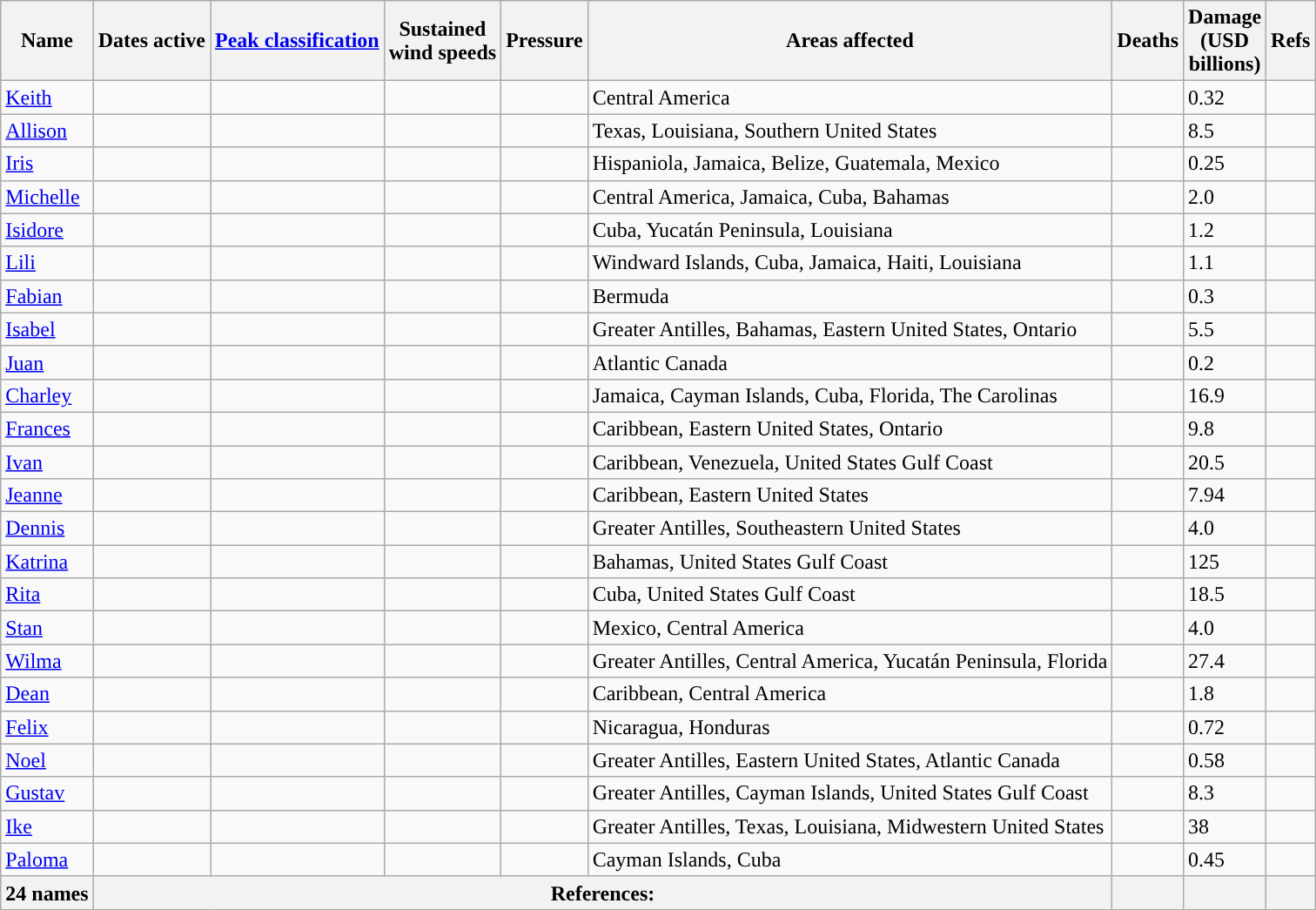<table class="wikitable sortable col7right col8right">
<tr>
<th>Name</th>
<th>Dates active</th>
<th><a href='#'>Peak classification</a></th>
<th>Sustained<br>wind speeds</th>
<th>Pressure</th>
<th class="unsortable">Areas affected</th>
<th>Deaths</th>
<th>Damage<br>(USD<br>billions)</th>
<th class="unsortable">Refs</th>
</tr>
<tr>
<td><a href='#'>Keith</a></td>
<td></td>
<td></td>
<td></td>
<td></td>
<td>Central America</td>
<td></td>
<td>0.32</td>
<td></td>
</tr>
<tr>
<td><a href='#'>Allison</a></td>
<td></td>
<td></td>
<td></td>
<td></td>
<td>Texas, Louisiana, Southern United States</td>
<td></td>
<td>8.5</td>
<td></td>
</tr>
<tr>
<td><a href='#'>Iris</a></td>
<td></td>
<td></td>
<td></td>
<td></td>
<td>Hispaniola, Jamaica, Belize, Guatemala, Mexico</td>
<td></td>
<td>0.25</td>
<td></td>
</tr>
<tr>
<td><a href='#'>Michelle</a></td>
<td></td>
<td></td>
<td></td>
<td></td>
<td>Central America, Jamaica, Cuba, Bahamas</td>
<td></td>
<td>2.0</td>
<td></td>
</tr>
<tr>
<td><a href='#'>Isidore</a></td>
<td></td>
<td></td>
<td></td>
<td></td>
<td>Cuba, Yucatán Peninsula, Louisiana</td>
<td></td>
<td>1.2</td>
<td></td>
</tr>
<tr>
<td><a href='#'>Lili</a></td>
<td></td>
<td></td>
<td></td>
<td></td>
<td>Windward Islands, Cuba, Jamaica, Haiti, Louisiana</td>
<td></td>
<td>1.1</td>
<td></td>
</tr>
<tr>
<td><a href='#'>Fabian</a></td>
<td></td>
<td></td>
<td></td>
<td></td>
<td>Bermuda</td>
<td></td>
<td>0.3</td>
<td></td>
</tr>
<tr>
<td><a href='#'>Isabel</a></td>
<td></td>
<td></td>
<td></td>
<td></td>
<td>Greater Antilles, Bahamas, Eastern United States, Ontario</td>
<td></td>
<td>5.5</td>
<td></td>
</tr>
<tr>
<td><a href='#'>Juan</a></td>
<td></td>
<td></td>
<td></td>
<td></td>
<td>Atlantic Canada</td>
<td></td>
<td>0.2</td>
<td></td>
</tr>
<tr>
<td><a href='#'>Charley</a></td>
<td></td>
<td></td>
<td></td>
<td></td>
<td>Jamaica, Cayman Islands, Cuba, Florida, The Carolinas</td>
<td></td>
<td>16.9</td>
<td></td>
</tr>
<tr>
<td><a href='#'>Frances</a></td>
<td></td>
<td></td>
<td></td>
<td></td>
<td>Caribbean, Eastern United States, Ontario</td>
<td></td>
<td>9.8</td>
<td></td>
</tr>
<tr>
<td><a href='#'>Ivan</a></td>
<td></td>
<td></td>
<td></td>
<td></td>
<td>Caribbean, Venezuela, United States Gulf Coast</td>
<td></td>
<td>20.5</td>
<td></td>
</tr>
<tr>
<td><a href='#'>Jeanne</a></td>
<td></td>
<td></td>
<td></td>
<td></td>
<td>Caribbean, Eastern United States</td>
<td></td>
<td>7.94</td>
<td></td>
</tr>
<tr>
<td><a href='#'>Dennis</a></td>
<td></td>
<td></td>
<td></td>
<td></td>
<td>Greater Antilles, Southeastern United States</td>
<td></td>
<td>4.0</td>
<td></td>
</tr>
<tr>
<td><a href='#'>Katrina</a></td>
<td></td>
<td></td>
<td></td>
<td></td>
<td>Bahamas, United States Gulf Coast</td>
<td></td>
<td>125</td>
<td></td>
</tr>
<tr>
<td><a href='#'>Rita</a></td>
<td></td>
<td></td>
<td></td>
<td></td>
<td>Cuba, United States Gulf Coast</td>
<td></td>
<td>18.5</td>
<td></td>
</tr>
<tr>
<td><a href='#'>Stan</a></td>
<td></td>
<td></td>
<td></td>
<td></td>
<td>Mexico, Central America</td>
<td></td>
<td>4.0</td>
<td></td>
</tr>
<tr>
<td><a href='#'>Wilma</a></td>
<td></td>
<td></td>
<td></td>
<td></td>
<td>Greater Antilles, Central America, Yucatán Peninsula, Florida</td>
<td></td>
<td>27.4</td>
<td></td>
</tr>
<tr>
<td><a href='#'>Dean</a></td>
<td></td>
<td></td>
<td></td>
<td></td>
<td>Caribbean, Central America</td>
<td></td>
<td>1.8</td>
<td></td>
</tr>
<tr>
<td><a href='#'>Felix</a></td>
<td></td>
<td></td>
<td></td>
<td></td>
<td>Nicaragua, Honduras</td>
<td></td>
<td>0.72</td>
<td></td>
</tr>
<tr>
<td><a href='#'>Noel</a></td>
<td></td>
<td></td>
<td></td>
<td></td>
<td>Greater Antilles, Eastern United States, Atlantic Canada</td>
<td></td>
<td>0.58</td>
<td></td>
</tr>
<tr>
<td><a href='#'>Gustav</a></td>
<td></td>
<td></td>
<td></td>
<td></td>
<td>Greater Antilles, Cayman Islands, United States Gulf Coast</td>
<td></td>
<td>8.3</td>
<td></td>
</tr>
<tr>
<td><a href='#'>Ike</a></td>
<td></td>
<td></td>
<td></td>
<td></td>
<td>Greater Antilles, Texas, Louisiana, Midwestern United States</td>
<td></td>
<td>38</td>
<td></td>
</tr>
<tr>
<td><a href='#'>Paloma</a></td>
<td></td>
<td></td>
<td></td>
<td></td>
<td>Cayman Islands, Cuba</td>
<td></td>
<td>0.45</td>
<td></td>
</tr>
<tr class="sortbottom">
<th>24 names</th>
<th colspan=5>References:</th>
<th></th>
<th></th>
<th></th>
</tr>
</table>
